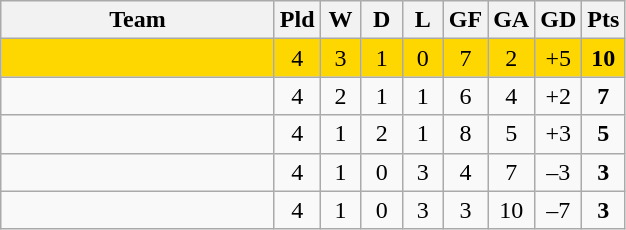<table class="wikitable" style="text-align:center;">
<tr>
<th width=175>Team</th>
<th width=20 abbr="Played">Pld</th>
<th width=20 abbr="Won">W</th>
<th width=20 abbr="Drawn">D</th>
<th width=20 abbr="Lost">L</th>
<th width=20 abbr="Goals for">GF</th>
<th width=20 abbr="Goals against">GA</th>
<th width=20 abbr="Goal difference">GD</th>
<th width=20 abbr="Points">Pts</th>
</tr>
<tr bgcolor=gold>
<td align=left></td>
<td>4</td>
<td>3</td>
<td>1</td>
<td>0</td>
<td>7</td>
<td>2</td>
<td>+5</td>
<td><strong>10</strong></td>
</tr>
<tr>
<td align=left></td>
<td>4</td>
<td>2</td>
<td>1</td>
<td>1</td>
<td>6</td>
<td>4</td>
<td>+2</td>
<td><strong>7</strong></td>
</tr>
<tr>
<td align=left></td>
<td>4</td>
<td>1</td>
<td>2</td>
<td>1</td>
<td>8</td>
<td>5</td>
<td>+3</td>
<td><strong>5</strong></td>
</tr>
<tr>
<td align=left></td>
<td>4</td>
<td>1</td>
<td>0</td>
<td>3</td>
<td>4</td>
<td>7</td>
<td>–3</td>
<td><strong>3</strong></td>
</tr>
<tr>
<td align=left></td>
<td>4</td>
<td>1</td>
<td>0</td>
<td>3</td>
<td>3</td>
<td>10</td>
<td>–7</td>
<td><strong>3</strong></td>
</tr>
</table>
